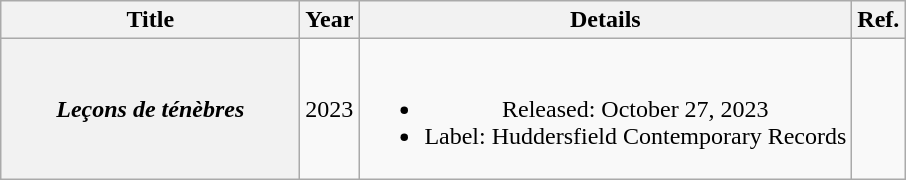<table class="wikitable plainrowheaders" style="text-align:center;">
<tr>
<th scope="col" style="width:12em;">Title</th>
<th scope="col">Year</th>
<th scope="col">Details</th>
<th scope="col">Ref.</th>
</tr>
<tr>
<th scope="row"><em>Leçons de ténèbres</em><br></th>
<td>2023</td>
<td><br><ul><li>Released: October 27, 2023</li><li>Label: Huddersfield Contemporary Records</li></ul></td>
<td></td>
</tr>
</table>
